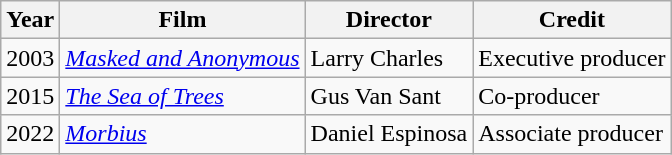<table class="wikitable">
<tr>
<th>Year</th>
<th>Film</th>
<th>Director</th>
<th>Credit</th>
</tr>
<tr>
<td>2003</td>
<td><em><a href='#'>Masked and Anonymous</a></em></td>
<td>Larry Charles</td>
<td>Executive producer</td>
</tr>
<tr>
<td>2015</td>
<td><em><a href='#'>The Sea of Trees</a></em></td>
<td>Gus Van Sant</td>
<td>Co-producer</td>
</tr>
<tr>
<td>2022</td>
<td><em><a href='#'>Morbius</a></em></td>
<td>Daniel Espinosa</td>
<td>Associate producer</td>
</tr>
</table>
